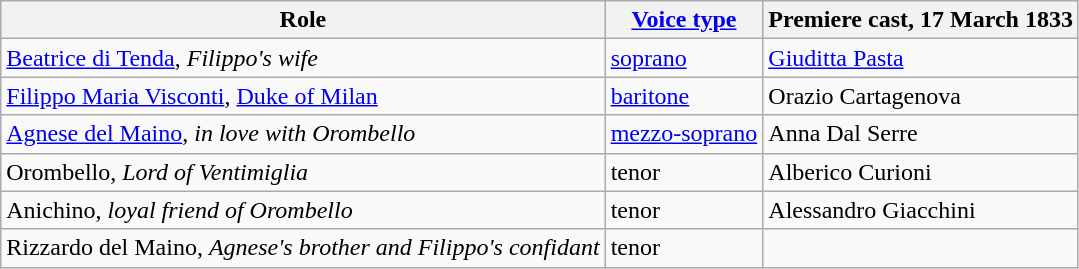<table class="wikitable">
<tr>
<th>Role</th>
<th><a href='#'>Voice type</a></th>
<th>Premiere cast, 17 March 1833</th>
</tr>
<tr>
<td><a href='#'>Beatrice di Tenda</a>, <em>Filippo's wife</em></td>
<td><a href='#'>soprano</a></td>
<td><a href='#'>Giuditta Pasta</a></td>
</tr>
<tr>
<td><a href='#'>Filippo Maria Visconti</a>, <a href='#'>Duke of Milan</a></td>
<td><a href='#'>baritone</a></td>
<td>Orazio Cartagenova</td>
</tr>
<tr>
<td><a href='#'>Agnese del Maino</a>, <em>in love with Orombello</em></td>
<td><a href='#'>mezzo-soprano</a></td>
<td>Anna Dal Serre</td>
</tr>
<tr>
<td>Orombello, <em>Lord of Ventimiglia</em></td>
<td>tenor</td>
<td>Alberico Curioni</td>
</tr>
<tr>
<td>Anichino, <em>loyal friend of Orombello</em></td>
<td>tenor</td>
<td>Alessandro Giacchini</td>
</tr>
<tr>
<td>Rizzardo del Maino, <em>Agnese's brother and Filippo's confidant</em></td>
<td>tenor</td>
<td></td>
</tr>
</table>
